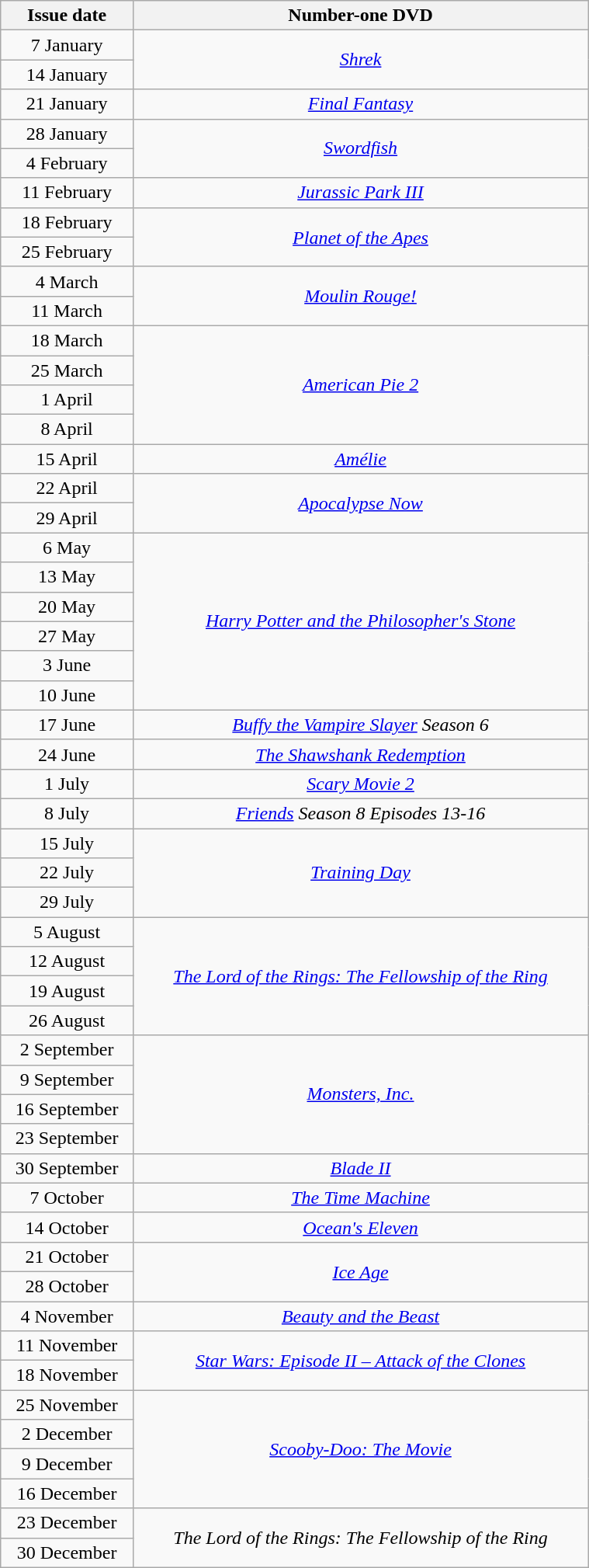<table class="wikitable" style="text-align:center; width: 40%;">
<tr>
<th>Issue date</th>
<th>Number-one DVD</th>
</tr>
<tr>
<td>7 January</td>
<td rowspan="2"><em><a href='#'>Shrek</a></em></td>
</tr>
<tr>
<td>14 January</td>
</tr>
<tr>
<td>21 January</td>
<td><em><a href='#'>Final Fantasy</a></em></td>
</tr>
<tr>
<td>28 January</td>
<td rowspan="2"><em><a href='#'>Swordfish</a></em></td>
</tr>
<tr>
<td>4 February</td>
</tr>
<tr>
<td>11 February</td>
<td><em><a href='#'>Jurassic Park III</a></em></td>
</tr>
<tr>
<td>18 February</td>
<td rowspan="2"><em><a href='#'>Planet of the Apes</a></em></td>
</tr>
<tr>
<td>25 February</td>
</tr>
<tr>
<td>4 March</td>
<td rowspan="2"><em><a href='#'>Moulin Rouge!</a></em></td>
</tr>
<tr>
<td>11 March</td>
</tr>
<tr>
<td>18 March</td>
<td rowspan="4"><em><a href='#'>American Pie 2</a></em></td>
</tr>
<tr>
<td>25 March</td>
</tr>
<tr>
<td>1 April</td>
</tr>
<tr>
<td>8 April</td>
</tr>
<tr>
<td>15 April</td>
<td><em><a href='#'>Amélie</a></em></td>
</tr>
<tr>
<td>22 April</td>
<td rowspan="2"><em><a href='#'>Apocalypse Now</a></em></td>
</tr>
<tr>
<td>29 April</td>
</tr>
<tr>
<td>6 May</td>
<td rowspan="6"><em><a href='#'>Harry Potter and the Philosopher's Stone</a></em></td>
</tr>
<tr>
<td>13 May</td>
</tr>
<tr>
<td>20 May</td>
</tr>
<tr>
<td>27 May</td>
</tr>
<tr>
<td>3 June</td>
</tr>
<tr>
<td>10 June</td>
</tr>
<tr>
<td>17 June</td>
<td><em><a href='#'>Buffy the Vampire Slayer</a> Season 6</em></td>
</tr>
<tr>
<td>24 June</td>
<td><em><a href='#'>The Shawshank Redemption</a></em></td>
</tr>
<tr>
<td>1 July</td>
<td><em><a href='#'>Scary Movie 2</a></em></td>
</tr>
<tr>
<td>8 July</td>
<td><em><a href='#'>Friends</a> Season 8 Episodes 13-16</em></td>
</tr>
<tr>
<td>15 July</td>
<td rowspan="3"><em><a href='#'>Training Day</a></em></td>
</tr>
<tr>
<td>22 July</td>
</tr>
<tr>
<td>29 July</td>
</tr>
<tr>
<td>5 August</td>
<td rowspan="4"><em><a href='#'>The Lord of the Rings: The Fellowship of the Ring</a></em></td>
</tr>
<tr>
<td>12 August</td>
</tr>
<tr>
<td>19 August</td>
</tr>
<tr>
<td>26 August</td>
</tr>
<tr>
<td>2 September</td>
<td rowspan="4"><em><a href='#'>Monsters, Inc.</a></em></td>
</tr>
<tr>
<td>9 September</td>
</tr>
<tr>
<td>16 September</td>
</tr>
<tr>
<td>23 September</td>
</tr>
<tr>
<td>30 September</td>
<td><em><a href='#'>Blade II</a></em></td>
</tr>
<tr>
<td>7 October</td>
<td><em><a href='#'>The Time Machine</a></em></td>
</tr>
<tr>
<td>14 October</td>
<td><em><a href='#'>Ocean's Eleven</a></em></td>
</tr>
<tr>
<td>21 October</td>
<td rowspan="2"><em><a href='#'>Ice Age</a></em></td>
</tr>
<tr>
<td>28 October</td>
</tr>
<tr>
<td>4 November</td>
<td><em><a href='#'>Beauty and the Beast</a></em></td>
</tr>
<tr>
<td>11 November</td>
<td rowspan="2"><em><a href='#'>Star Wars: Episode II – Attack of the Clones</a></em></td>
</tr>
<tr>
<td>18 November</td>
</tr>
<tr>
<td>25 November</td>
<td rowspan="4"><em><a href='#'>Scooby-Doo: The Movie</a></em></td>
</tr>
<tr>
<td>2 December</td>
</tr>
<tr>
<td>9 December</td>
</tr>
<tr>
<td>16 December</td>
</tr>
<tr>
<td>23 December</td>
<td rowspan="2"><em>The Lord of the Rings: The Fellowship of the Ring</em></td>
</tr>
<tr>
<td>30 December</td>
</tr>
</table>
